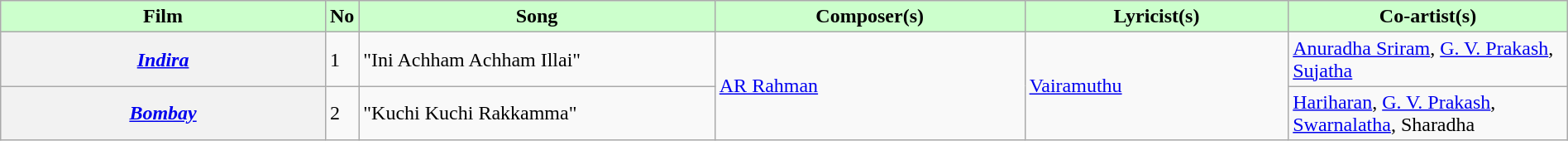<table class="wikitable plainrowheaders" width="100%" textcolor:#000;">
<tr style="background:#cfc; text-align:center;">
<td scope="col" width=21%><strong>Film</strong></td>
<td><strong>No</strong></td>
<td scope="col" width=23%><strong>Song</strong></td>
<td scope="col" width=20%><strong>Composer(s)</strong></td>
<td scope="col" width=17%><strong>Lyricist(s)</strong></td>
<td scope="col" width=18%><strong>Co-artist(s)</strong></td>
</tr>
<tr>
<th><em><a href='#'>Indira</a></em></th>
<td>1</td>
<td>"Ini Achham Achham Illai"</td>
<td rowspan="2"><a href='#'>AR Rahman</a></td>
<td rowspan="2"><a href='#'>Vairamuthu</a></td>
<td><a href='#'>Anuradha Sriram</a>, <a href='#'>G. V. Prakash</a>, <a href='#'>Sujatha</a></td>
</tr>
<tr>
<th><em><a href='#'>Bombay</a></em></th>
<td>2</td>
<td>"Kuchi Kuchi Rakkamma"</td>
<td><a href='#'>Hariharan</a>, <a href='#'>G. V. Prakash</a>, <a href='#'>Swarnalatha</a>, Sharadha</td>
</tr>
</table>
